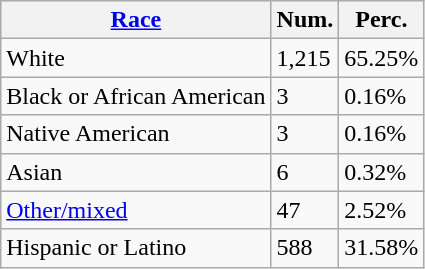<table class="wikitable">
<tr>
<th><a href='#'>Race</a></th>
<th>Num.</th>
<th>Perc.</th>
</tr>
<tr>
<td>White</td>
<td>1,215</td>
<td>65.25%</td>
</tr>
<tr>
<td>Black or African American</td>
<td>3</td>
<td>0.16%</td>
</tr>
<tr>
<td>Native American</td>
<td>3</td>
<td>0.16%</td>
</tr>
<tr>
<td>Asian</td>
<td>6</td>
<td>0.32%</td>
</tr>
<tr>
<td><a href='#'>Other/mixed</a></td>
<td>47</td>
<td>2.52%</td>
</tr>
<tr>
<td>Hispanic or Latino</td>
<td>588</td>
<td>31.58%</td>
</tr>
</table>
